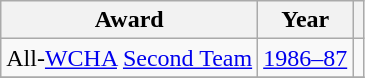<table class="wikitable">
<tr>
<th>Award</th>
<th>Year</th>
<th></th>
</tr>
<tr>
<td>All-<a href='#'>WCHA</a> <a href='#'>Second Team</a></td>
<td><a href='#'>1986–87</a></td>
<td></td>
</tr>
<tr>
</tr>
</table>
